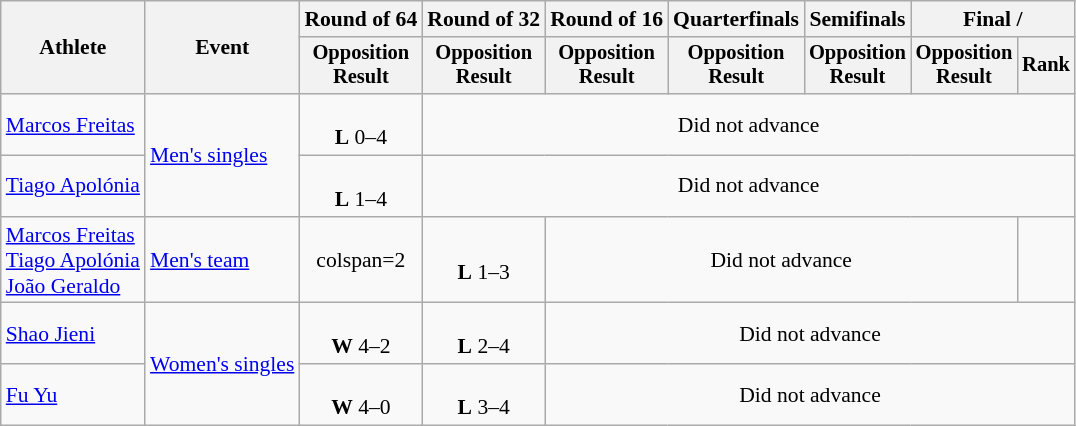<table class=wikitable style=font-size:90%;text-align:center>
<tr>
<th rowspan=2>Athlete</th>
<th rowspan=2>Event</th>
<th>Round of 64</th>
<th>Round of 32</th>
<th>Round of 16</th>
<th>Quarterfinals</th>
<th>Semifinals</th>
<th colspan=2>Final / </th>
</tr>
<tr style=font-size:95%>
<th>Opposition<br>Result</th>
<th>Opposition<br>Result</th>
<th>Opposition<br>Result</th>
<th>Opposition<br>Result</th>
<th>Opposition<br>Result</th>
<th>Opposition<br>Result</th>
<th>Rank</th>
</tr>
<tr>
<td align=left><a href='#'>Marcos Freitas</a></td>
<td align=left rowspan=2><a href='#'>Men's singles</a></td>
<td><br><strong>L</strong> 0–4</td>
<td colspan=6>Did not advance</td>
</tr>
<tr align=center>
<td align=left><a href='#'>Tiago Apolónia</a></td>
<td><br><strong>L</strong> 1–4</td>
<td colspan=6>Did not advance</td>
</tr>
<tr>
<td align=left><a href='#'>Marcos Freitas</a><br><a href='#'>Tiago Apolónia</a><br><a href='#'>João Geraldo</a></td>
<td align=left><a href='#'>Men's team</a></td>
<td>colspan=2 </td>
<td><br><strong>L</strong> 1–3</td>
<td colspan=4>Did not advance</td>
</tr>
<tr>
<td align=left><a href='#'>Shao Jieni</a></td>
<td align=left rowspan=2><a href='#'>Women's singles</a></td>
<td><br><strong>W</strong> 4–2</td>
<td><br><strong>L</strong> 2–4</td>
<td colspan=5>Did not advance</td>
</tr>
<tr align=center>
<td align=left><a href='#'>Fu Yu</a></td>
<td><br><strong>W</strong> 4–0</td>
<td><br><strong>L</strong> 3–4</td>
<td colspan=5>Did not advance</td>
</tr>
</table>
